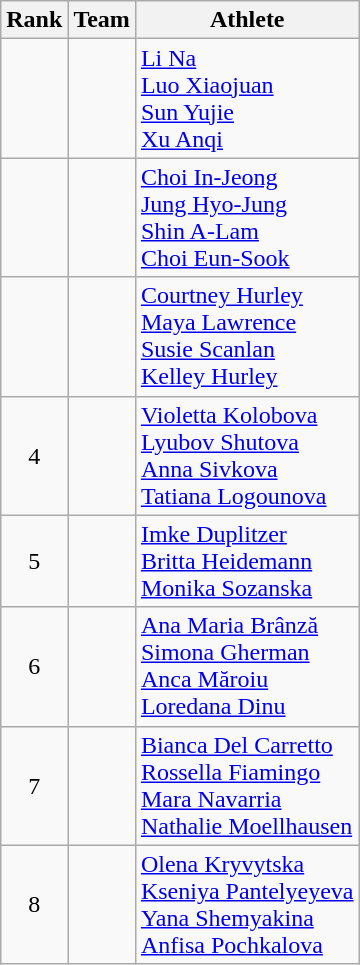<table class="wikitable sortable" style="text-align:center">
<tr>
<th>Rank</th>
<th>Team</th>
<th class="unsortable">Athlete</th>
</tr>
<tr>
<td></td>
<td align="left"></td>
<td align="left"><a href='#'>Li Na</a><br><a href='#'>Luo Xiaojuan</a><br><a href='#'>Sun Yujie</a><br><a href='#'>Xu Anqi</a></td>
</tr>
<tr>
<td></td>
<td align="left"></td>
<td align="left"><a href='#'>Choi In-Jeong</a><br><a href='#'>Jung Hyo-Jung</a><br><a href='#'>Shin A-Lam</a><br><a href='#'>Choi Eun-Sook</a></td>
</tr>
<tr>
<td></td>
<td align="left"></td>
<td align="left"><a href='#'>Courtney Hurley</a><br><a href='#'>Maya Lawrence</a><br><a href='#'>Susie Scanlan</a><br><a href='#'>Kelley Hurley</a></td>
</tr>
<tr>
<td>4</td>
<td align="left"></td>
<td align="left"><a href='#'>Violetta Kolobova</a><br><a href='#'>Lyubov Shutova</a><br><a href='#'>Anna Sivkova</a><br><a href='#'>Tatiana Logounova</a></td>
</tr>
<tr>
<td>5</td>
<td align="left"></td>
<td align="left"><a href='#'>Imke Duplitzer</a><br><a href='#'>Britta Heidemann</a><br><a href='#'>Monika Sozanska</a></td>
</tr>
<tr>
<td>6</td>
<td align="left"></td>
<td align="left"><a href='#'>Ana Maria Brânză</a><br><a href='#'>Simona Gherman</a><br><a href='#'>Anca Măroiu</a><br><a href='#'>Loredana Dinu</a></td>
</tr>
<tr>
<td>7</td>
<td align="left"></td>
<td align="left"><a href='#'>Bianca Del Carretto</a><br><a href='#'>Rossella Fiamingo</a><br><a href='#'>Mara Navarria</a><br><a href='#'>Nathalie Moellhausen</a></td>
</tr>
<tr>
<td>8</td>
<td align="left"></td>
<td align="left"><a href='#'>Olena Kryvytska</a><br><a href='#'>Kseniya Pantelyeyeva</a><br><a href='#'>Yana Shemyakina</a><br><a href='#'>Anfisa Pochkalova</a></td>
</tr>
</table>
